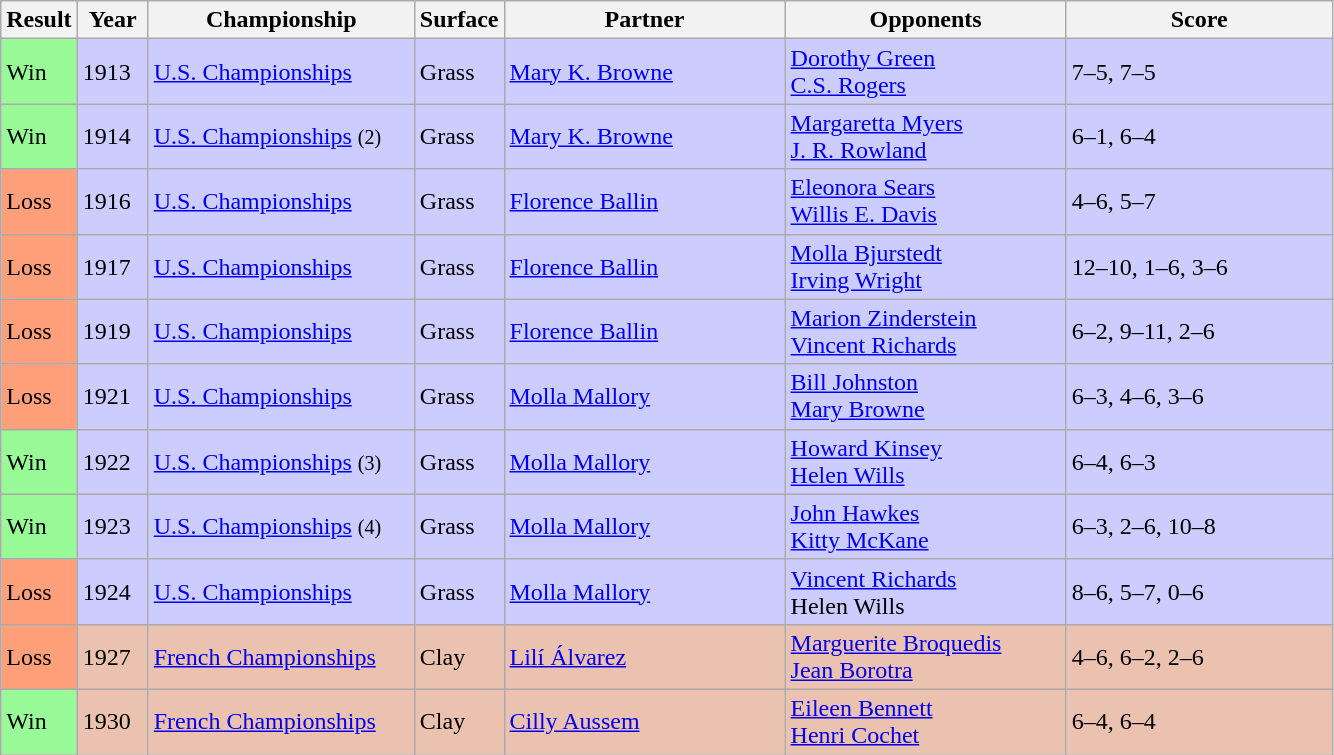<table class="sortable wikitable">
<tr>
<th style="width:40px;">Result</th>
<th style="width:40px;">Year</th>
<th style="width:170px;">Championship</th>
<th style="width:50px;">Surface</th>
<th style="width:180px;">Partner</th>
<th style="width:180px;">Opponents</th>
<th style="width:170px;" class="unsortable">Score</th>
</tr>
<tr style="background:#ccccff;">
<td style="background:#98fb98;">Win</td>
<td>1913</td>
<td><a href='#'>U.S. Championships</a></td>
<td>Grass</td>
<td> <a href='#'>Mary K. Browne</a></td>
<td> <a href='#'>Dorothy Green</a> <br>  <a href='#'>C.S. Rogers</a></td>
<td>7–5, 7–5</td>
</tr>
<tr style="background:#ccccff;">
<td style="background:#98fb98;">Win</td>
<td>1914</td>
<td><a href='#'>U.S. Championships</a> <small>(2)</small></td>
<td>Grass</td>
<td> <a href='#'>Mary K. Browne</a></td>
<td> <a href='#'>Margaretta Myers</a> <br>  <a href='#'>J. R. Rowland</a></td>
<td>6–1, 6–4</td>
</tr>
<tr style="background:#ccccff;">
<td style="background:#ffa07a;">Loss</td>
<td>1916</td>
<td><a href='#'>U.S. Championships</a></td>
<td>Grass</td>
<td> <a href='#'>Florence Ballin</a></td>
<td> <a href='#'>Eleonora Sears</a> <br>  <a href='#'>Willis E. Davis</a></td>
<td>4–6, 5–7</td>
</tr>
<tr style="background:#ccccff;">
<td style="background:#ffa07a;">Loss</td>
<td>1917</td>
<td><a href='#'>U.S. Championships</a></td>
<td>Grass</td>
<td> <a href='#'>Florence Ballin</a></td>
<td> <a href='#'>Molla Bjurstedt</a> <br>  <a href='#'>Irving Wright</a></td>
<td>12–10, 1–6, 3–6</td>
</tr>
<tr style="background:#ccccff;">
<td style="background:#ffa07a;">Loss</td>
<td>1919</td>
<td><a href='#'>U.S. Championships</a></td>
<td>Grass</td>
<td> <a href='#'>Florence Ballin</a></td>
<td> <a href='#'>Marion Zinderstein</a> <br>  <a href='#'>Vincent Richards</a></td>
<td>6–2, 9–11, 2–6</td>
</tr>
<tr style="background:#ccccff;">
<td style="background:#ffa07a;">Loss</td>
<td>1921</td>
<td><a href='#'>U.S. Championships</a></td>
<td>Grass</td>
<td> <a href='#'>Molla Mallory</a></td>
<td> <a href='#'>Bill Johnston</a> <br>  <a href='#'>Mary Browne</a></td>
<td>6–3, 4–6, 3–6</td>
</tr>
<tr style="background:#ccccff;">
<td style="background:#98fb98;">Win</td>
<td>1922</td>
<td><a href='#'>U.S. Championships</a> <small>(3)</small></td>
<td>Grass</td>
<td> <a href='#'>Molla Mallory</a></td>
<td> <a href='#'>Howard Kinsey</a> <br>  <a href='#'>Helen Wills</a></td>
<td>6–4, 6–3</td>
</tr>
<tr style="background:#ccccff;">
<td style="background:#98fb98;">Win</td>
<td>1923</td>
<td><a href='#'>U.S. Championships</a> <small>(4)</small></td>
<td>Grass</td>
<td> <a href='#'>Molla Mallory</a></td>
<td> <a href='#'>John Hawkes</a> <br>  <a href='#'>Kitty McKane</a></td>
<td>6–3, 2–6, 10–8</td>
</tr>
<tr style="background:#ccccff;">
<td style="background:#ffa07a;">Loss</td>
<td>1924</td>
<td><a href='#'>U.S. Championships</a></td>
<td>Grass</td>
<td> <a href='#'>Molla Mallory</a></td>
<td> <a href='#'>Vincent Richards</a> <br>  Helen Wills</td>
<td>8–6, 5–7, 0–6</td>
</tr>
<tr style="background:#EBC2AF;">
<td style="background:#ffa07a;">Loss</td>
<td>1927</td>
<td><a href='#'>French Championships</a></td>
<td>Clay</td>
<td> <a href='#'>Lilí Álvarez</a></td>
<td> <a href='#'>Marguerite Broquedis</a> <br>  <a href='#'>Jean Borotra</a></td>
<td>4–6, 6–2, 2–6</td>
</tr>
<tr bgcolor=#EBC2AF>
<td style="background:#98fb98;">Win</td>
<td>1930</td>
<td><a href='#'>French Championships</a></td>
<td>Clay</td>
<td> <a href='#'>Cilly Aussem</a></td>
<td> <a href='#'>Eileen Bennett</a> <br>  <a href='#'>Henri Cochet</a></td>
<td>6–4, 6–4</td>
</tr>
</table>
